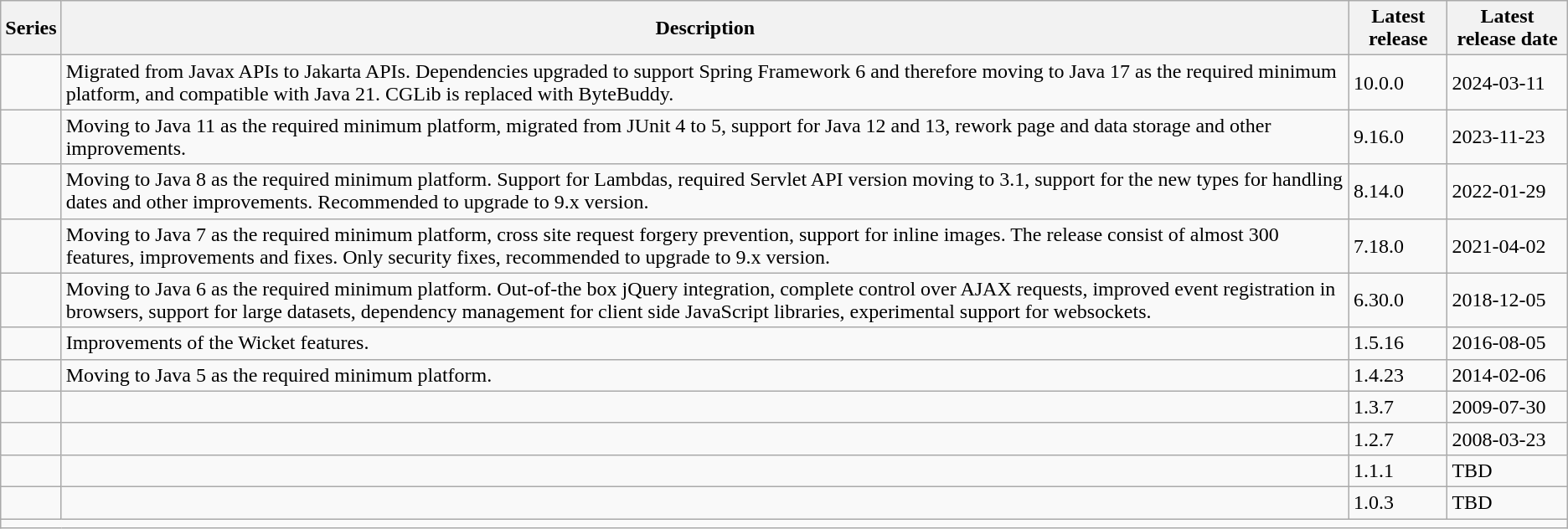<table class="wikitable sortable">
<tr>
<th>Series</th>
<th>Description</th>
<th>Latest release</th>
<th>Latest release date</th>
</tr>
<tr>
<td></td>
<td>Migrated from Javax APIs to Jakarta APIs. Dependencies upgraded to support Spring Framework 6 and therefore moving to Java 17 as the required minimum platform, and compatible with Java 21. CGLib is replaced with ByteBuddy.</td>
<td>10.0.0</td>
<td>2024-03-11</td>
</tr>
<tr>
<td></td>
<td>Moving to Java 11 as the required minimum platform, migrated from JUnit 4 to 5, support for Java 12 and 13, rework page and data storage and other improvements.</td>
<td>9.16.0</td>
<td>2023-11-23</td>
</tr>
<tr>
<td></td>
<td>Moving to Java 8 as the required minimum platform. Support for Lambdas, required Servlet API version moving to 3.1, support for the new types for handling dates and other improvements. Recommended to upgrade to 9.x version.</td>
<td>8.14.0</td>
<td>2022-01-29</td>
</tr>
<tr>
<td></td>
<td>Moving to Java 7 as the required minimum platform, cross site request forgery prevention, support for inline images. The release consist of almost 300 features, improvements and fixes. Only security fixes, recommended to upgrade to 9.x version.</td>
<td>7.18.0</td>
<td>2021-04-02</td>
</tr>
<tr>
<td></td>
<td>Moving to Java 6 as the required minimum platform. Out-of-the box jQuery integration, complete control over AJAX requests, improved event registration in browsers, support for large datasets, dependency management for client side JavaScript libraries, experimental support for websockets.</td>
<td>6.30.0</td>
<td>2018-12-05</td>
</tr>
<tr>
<td></td>
<td>Improvements of the Wicket features.</td>
<td>1.5.16</td>
<td>2016-08-05</td>
</tr>
<tr>
<td></td>
<td>Moving to Java 5 as the required minimum platform.</td>
<td>1.4.23</td>
<td>2014-02-06</td>
</tr>
<tr>
<td></td>
<td></td>
<td>1.3.7</td>
<td>2009-07-30</td>
</tr>
<tr>
<td></td>
<td></td>
<td>1.2.7</td>
<td>2008-03-23</td>
</tr>
<tr>
<td></td>
<td></td>
<td>1.1.1</td>
<td>TBD</td>
</tr>
<tr>
<td></td>
<td></td>
<td>1.0.3</td>
<td>TBD</td>
</tr>
<tr>
<td colspan="4"><small></small></td>
</tr>
</table>
